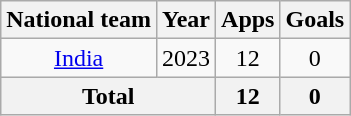<table class="wikitable" style="text-align:center">
<tr>
<th>National team</th>
<th>Year</th>
<th>Apps</th>
<th>Goals</th>
</tr>
<tr>
<td rowspan="1"><a href='#'>India</a></td>
<td>2023</td>
<td>12</td>
<td>0</td>
</tr>
<tr>
<th colspan="2">Total</th>
<th>12</th>
<th>0</th>
</tr>
</table>
